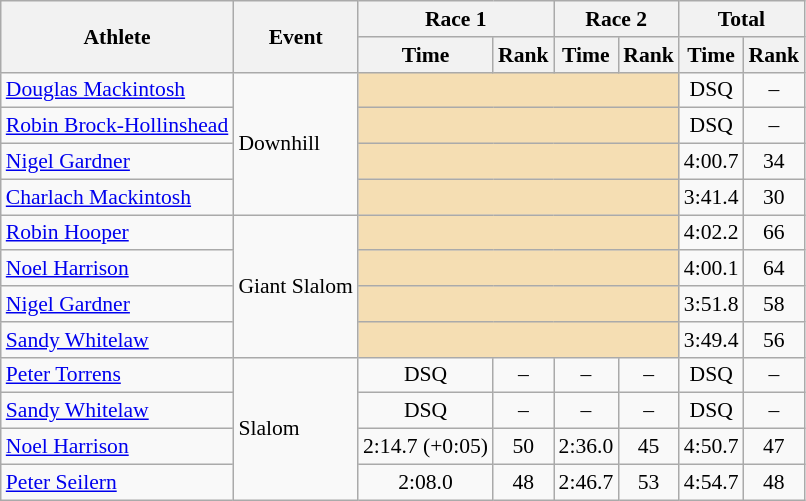<table class="wikitable" style="font-size:90%">
<tr>
<th rowspan="2">Athlete</th>
<th rowspan="2">Event</th>
<th colspan="2">Race 1</th>
<th colspan="2">Race 2</th>
<th colspan="2">Total</th>
</tr>
<tr>
<th>Time</th>
<th>Rank</th>
<th>Time</th>
<th>Rank</th>
<th>Time</th>
<th>Rank</th>
</tr>
<tr>
<td><a href='#'>Douglas Mackintosh</a></td>
<td rowspan="4">Downhill</td>
<td colspan="4" bgcolor="wheat"></td>
<td align="center">DSQ</td>
<td align="center">–</td>
</tr>
<tr>
<td><a href='#'>Robin Brock-Hollinshead</a></td>
<td colspan="4" bgcolor="wheat"></td>
<td align="center">DSQ</td>
<td align="center">–</td>
</tr>
<tr>
<td><a href='#'>Nigel Gardner</a></td>
<td colspan="4" bgcolor="wheat"></td>
<td align="center">4:00.7</td>
<td align="center">34</td>
</tr>
<tr>
<td><a href='#'>Charlach Mackintosh</a></td>
<td colspan="4" bgcolor="wheat"></td>
<td align="center">3:41.4</td>
<td align="center">30</td>
</tr>
<tr>
<td><a href='#'>Robin Hooper</a></td>
<td rowspan="4">Giant Slalom</td>
<td colspan="4" bgcolor="wheat"></td>
<td align="center">4:02.2</td>
<td align="center">66</td>
</tr>
<tr>
<td><a href='#'>Noel Harrison</a></td>
<td colspan="4" bgcolor="wheat"></td>
<td align="center">4:00.1</td>
<td align="center">64</td>
</tr>
<tr>
<td><a href='#'>Nigel Gardner</a></td>
<td colspan="4" bgcolor="wheat"></td>
<td align="center">3:51.8</td>
<td align="center">58</td>
</tr>
<tr>
<td><a href='#'>Sandy Whitelaw</a></td>
<td colspan="4" bgcolor="wheat"></td>
<td align="center">3:49.4</td>
<td align="center">56</td>
</tr>
<tr>
<td><a href='#'>Peter Torrens</a></td>
<td rowspan="4">Slalom</td>
<td align="center">DSQ</td>
<td align="center">–</td>
<td align="center">–</td>
<td align="center">–</td>
<td align="center">DSQ</td>
<td align="center">–</td>
</tr>
<tr>
<td><a href='#'>Sandy Whitelaw</a></td>
<td align="center">DSQ</td>
<td align="center">–</td>
<td align="center">–</td>
<td align="center">–</td>
<td align="center">DSQ</td>
<td align="center">–</td>
</tr>
<tr>
<td><a href='#'>Noel Harrison</a></td>
<td align="center">2:14.7 (+0:05)</td>
<td align="center">50</td>
<td align="center">2:36.0</td>
<td align="center">45</td>
<td align="center">4:50.7</td>
<td align="center">47</td>
</tr>
<tr>
<td><a href='#'>Peter Seilern</a></td>
<td align="center">2:08.0</td>
<td align="center">48</td>
<td align="center">2:46.7</td>
<td align="center">53</td>
<td align="center">4:54.7</td>
<td align="center">48</td>
</tr>
</table>
